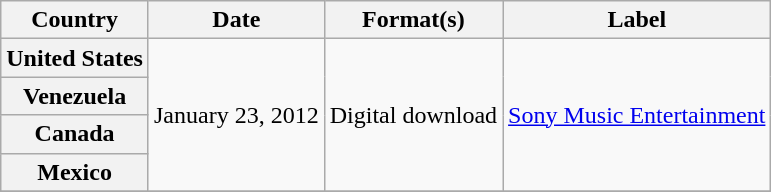<table class="wikitable plainrowheaders">
<tr>
<th scope="col">Country</th>
<th scope="col">Date</th>
<th scope="col">Format(s)</th>
<th scope="col">Label</th>
</tr>
<tr>
<th scope="row">United States</th>
<td rowspan="4">January 23, 2012</td>
<td rowspan="4">Digital download</td>
<td rowspan="4"><a href='#'>Sony Music Entertainment</a></td>
</tr>
<tr>
<th scope="row">Venezuela</th>
</tr>
<tr>
<th scope="row">Canada</th>
</tr>
<tr>
<th scope="row">Mexico</th>
</tr>
<tr>
</tr>
</table>
